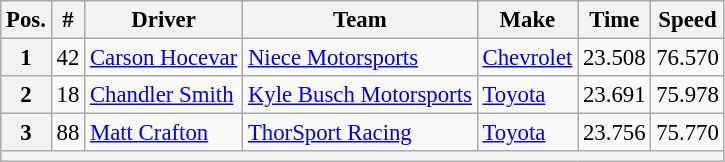<table class="wikitable" style="font-size:95%">
<tr>
<th>Pos.</th>
<th>#</th>
<th>Driver</th>
<th>Team</th>
<th>Make</th>
<th>Time</th>
<th>Speed</th>
</tr>
<tr>
<th>1</th>
<td>42</td>
<td><a href='#'>Carson Hocevar</a></td>
<td><a href='#'>Niece Motorsports</a></td>
<td><a href='#'>Chevrolet</a></td>
<td>23.508</td>
<td>76.570</td>
</tr>
<tr>
<th>2</th>
<td>18</td>
<td><a href='#'>Chandler Smith</a></td>
<td><a href='#'>Kyle Busch Motorsports</a></td>
<td><a href='#'>Toyota</a></td>
<td>23.691</td>
<td>75.978</td>
</tr>
<tr>
<th>3</th>
<td>88</td>
<td><a href='#'>Matt Crafton</a></td>
<td><a href='#'>ThorSport Racing</a></td>
<td><a href='#'>Toyota</a></td>
<td>23.756</td>
<td>75.770</td>
</tr>
<tr>
<th colspan="7"></th>
</tr>
</table>
